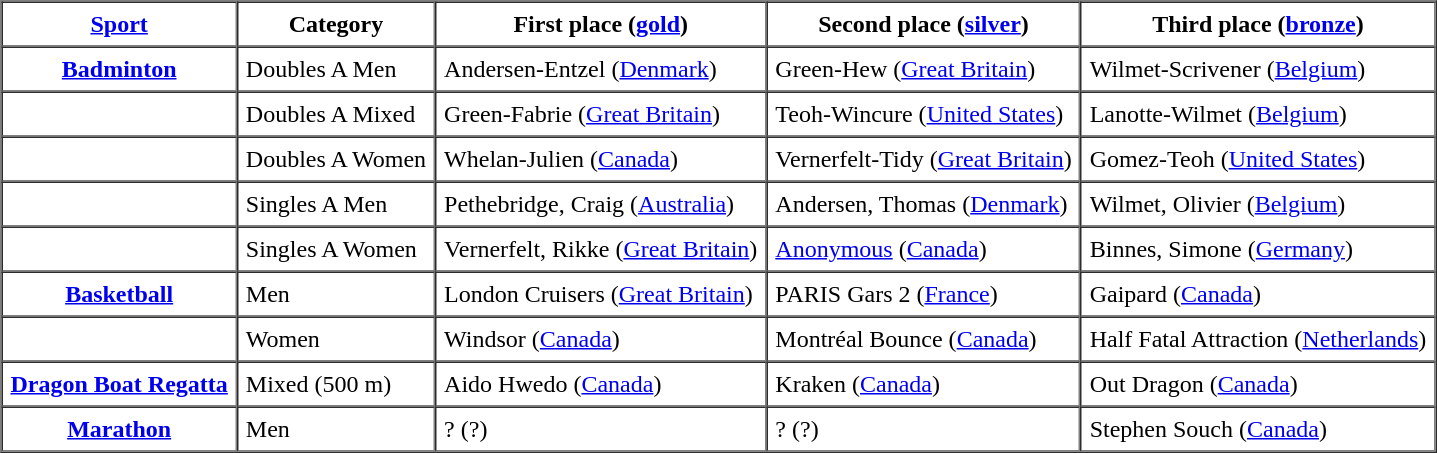<table border="1" cellspacing="0" cellpadding="5">
<tr>
<th><a href='#'>Sport</a></th>
<th>Category</th>
<th>First place (<a href='#'>gold</a>)</th>
<th>Second place (<a href='#'>silver</a>)</th>
<th>Third place (<a href='#'>bronze</a>)</th>
</tr>
<tr>
<th><a href='#'>Badminton</a></th>
<td>Doubles A Men</td>
<td>Andersen-Entzel (<a href='#'>Denmark</a>)</td>
<td>Green-Hew (<a href='#'>Great Britain</a>)</td>
<td>Wilmet-Scrivener (<a href='#'>Belgium</a>)</td>
</tr>
<tr>
<th></th>
<td>Doubles A Mixed</td>
<td>Green-Fabrie (<a href='#'>Great Britain</a>)</td>
<td>Teoh-Wincure (<a href='#'>United States</a>)</td>
<td>Lanotte-Wilmet (<a href='#'>Belgium</a>)</td>
</tr>
<tr>
<th></th>
<td>Doubles A Women</td>
<td>Whelan-Julien (<a href='#'>Canada</a>)</td>
<td>Vernerfelt-Tidy (<a href='#'>Great Britain</a>)</td>
<td>Gomez-Teoh (<a href='#'>United States</a>)</td>
</tr>
<tr>
<th></th>
<td>Singles A Men</td>
<td>Pethebridge, Craig (<a href='#'>Australia</a>)</td>
<td>Andersen, Thomas (<a href='#'>Denmark</a>)</td>
<td>Wilmet, Olivier (<a href='#'>Belgium</a>)</td>
</tr>
<tr>
<th></th>
<td>Singles A Women</td>
<td>Vernerfelt, Rikke (<a href='#'>Great Britain</a>)</td>
<td><a href='#'>Anonymous</a> (<a href='#'>Canada</a>)</td>
<td>Binnes, Simone (<a href='#'>Germany</a>)</td>
</tr>
<tr>
<th><a href='#'>Basketball</a></th>
<td>Men</td>
<td>London Cruisers (<a href='#'>Great Britain</a>)</td>
<td>PARIS Gars 2 (<a href='#'>France</a>)</td>
<td>Gaipard (<a href='#'>Canada</a>)</td>
</tr>
<tr>
<th></th>
<td>Women</td>
<td>Windsor (<a href='#'>Canada</a>)</td>
<td>Montréal Bounce (<a href='#'>Canada</a>)</td>
<td>Half Fatal Attraction (<a href='#'>Netherlands</a>)</td>
</tr>
<tr>
<th><a href='#'>Dragon Boat Regatta</a></th>
<td>Mixed (500 m)</td>
<td>Aido Hwedo (<a href='#'>Canada</a>)</td>
<td>Kraken (<a href='#'>Canada</a>)</td>
<td>Out Dragon (<a href='#'>Canada</a>)</td>
</tr>
<tr>
<th><a href='#'>Marathon</a></th>
<td>Men</td>
<td>? (?)</td>
<td>? (?)</td>
<td>Stephen Souch (<a href='#'>Canada</a>)</td>
</tr>
</table>
